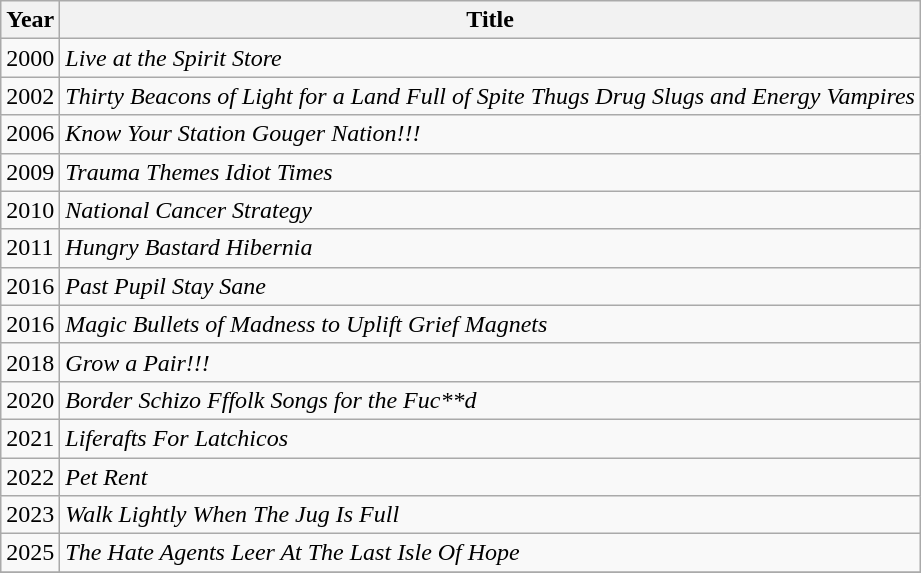<table class="wikitable sortable">
<tr>
<th>Year</th>
<th>Title</th>
</tr>
<tr>
<td>2000</td>
<td><em>Live at the Spirit Store</em></td>
</tr>
<tr>
<td>2002</td>
<td><em>Thirty Beacons of Light for a Land Full of Spite Thugs Drug Slugs and Energy Vampires</em></td>
</tr>
<tr>
<td>2006</td>
<td><em>Know Your Station Gouger Nation!!!</em></td>
</tr>
<tr>
<td>2009</td>
<td><em>Trauma Themes Idiot Times</em></td>
</tr>
<tr>
<td>2010</td>
<td><em>National Cancer Strategy</em></td>
</tr>
<tr>
<td>2011</td>
<td><em>Hungry Bastard Hibernia</em></td>
</tr>
<tr>
<td>2016</td>
<td><em>Past Pupil Stay Sane</em></td>
</tr>
<tr>
<td>2016</td>
<td><em>Magic Bullets of Madness to Uplift Grief Magnets</em></td>
</tr>
<tr>
<td>2018</td>
<td><em>Grow a Pair!!!</em></td>
</tr>
<tr>
<td>2020</td>
<td><em>Border Schizo Fffolk Songs for the Fuc**d</em></td>
</tr>
<tr>
<td>2021</td>
<td><em>Liferafts For Latchicos</em></td>
</tr>
<tr>
<td>2022</td>
<td><em>Pet Rent</em></td>
</tr>
<tr>
<td>2023</td>
<td><em>Walk Lightly When The Jug Is Full</em></td>
</tr>
<tr>
<td>2025</td>
<td><em>The Hate Agents Leer At The Last Isle Of Hope</em></td>
</tr>
<tr>
</tr>
</table>
